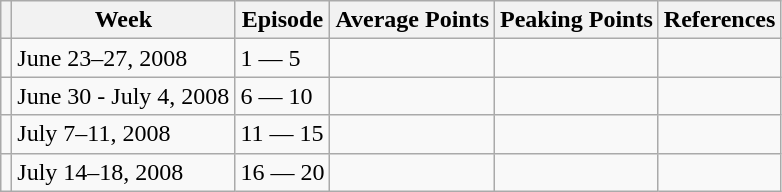<table class="wikitable">
<tr>
<th></th>
<th>Week</th>
<th>Episode</th>
<th>Average Points</th>
<th>Peaking Points</th>
<th>References</th>
</tr>
<tr>
<td></td>
<td>June 23–27, 2008</td>
<td>1 — 5</td>
<td></td>
<td></td>
<td></td>
</tr>
<tr>
<td></td>
<td>June 30 - July 4, 2008</td>
<td>6 — 10</td>
<td></td>
<td></td>
<td></td>
</tr>
<tr>
<td></td>
<td>July 7–11, 2008</td>
<td>11 — 15</td>
<td></td>
<td></td>
<td></td>
</tr>
<tr>
<td></td>
<td>July 14–18, 2008</td>
<td>16 — 20</td>
<td></td>
<td></td>
<td></td>
</tr>
</table>
